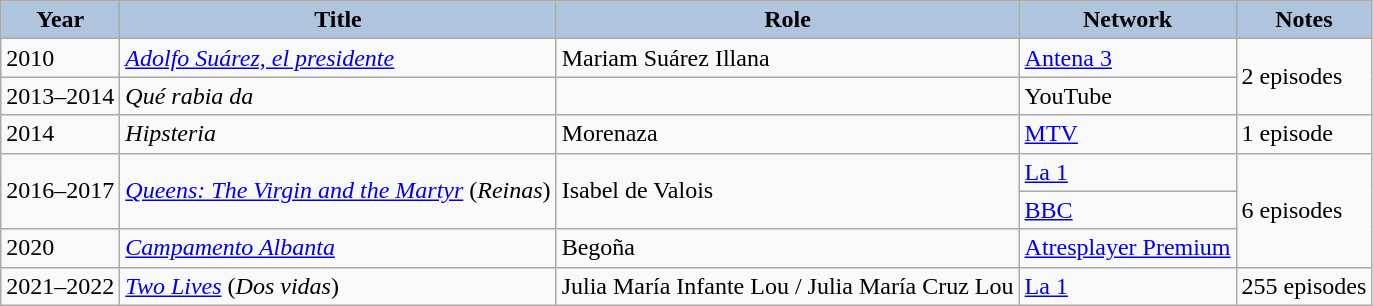<table class="wikitable">
<tr>
<th style="background:#B0C4DE;">Year</th>
<th style="background:#B0C4DE;">Title</th>
<th style="background:#B0C4DE;">Role</th>
<th style="background:#B0C4DE;">Network</th>
<th style="background:#B0C4DE;">Notes</th>
</tr>
<tr>
<td>2010</td>
<td><em><a href='#'>Adolfo Suárez, el presidente</a></em></td>
<td>Mariam Suárez Illana</td>
<td><a href='#'>Antena 3</a></td>
<td rowspan="2">2 episodes</td>
</tr>
<tr>
<td>2013–2014</td>
<td><em>Qué rabia da</em></td>
<td></td>
<td>YouTube</td>
</tr>
<tr>
<td>2014</td>
<td><em>Hipsteria</em></td>
<td>Morenaza</td>
<td><a href='#'>MTV</a></td>
<td>1 episode</td>
</tr>
<tr>
<td rowspan="2">2016–2017</td>
<td rowspan="2"><em><a href='#'>Queens: The Virgin and the Martyr</a></em> (<em>Reinas</em>)</td>
<td rowspan="2">Isabel de Valois</td>
<td><a href='#'>La 1</a></td>
<td rowspan="3">6 episodes</td>
</tr>
<tr>
<td><a href='#'>BBC</a></td>
</tr>
<tr>
<td>2020</td>
<td><em><a href='#'>Campamento Albanta</a></em></td>
<td>Begoña</td>
<td><a href='#'>Atresplayer Premium</a></td>
</tr>
<tr>
<td>2021–2022</td>
<td><em><a href='#'>Two Lives</a></em> (<em>Dos vidas</em>)</td>
<td>Julia María Infante Lou / Julia María Cruz Lou</td>
<td><a href='#'>La 1</a></td>
<td>255 episodes</td>
</tr>
</table>
